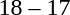<table style="text-align:center">
<tr>
<th width=200></th>
<th width=100></th>
<th width=200></th>
</tr>
<tr>
<td align=right><strong></strong></td>
<td>18 – 17</td>
<td align=left></td>
</tr>
</table>
